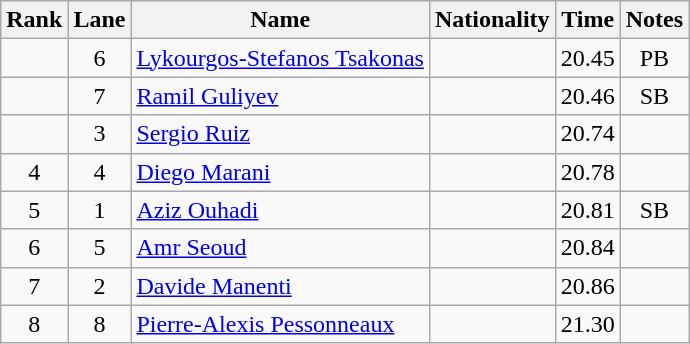<table class="wikitable sortable" style="text-align:center">
<tr>
<th>Rank</th>
<th>Lane</th>
<th>Name</th>
<th>Nationality</th>
<th>Time</th>
<th>Notes</th>
</tr>
<tr>
<td></td>
<td>6</td>
<td align=left><a href='#'>Lykourgos-Stefanos Tsakonas</a></td>
<td align=left></td>
<td>20.45</td>
<td>PB</td>
</tr>
<tr>
<td></td>
<td>7</td>
<td align=left><a href='#'>Ramil Guliyev</a></td>
<td align=left></td>
<td>20.46</td>
<td>SB</td>
</tr>
<tr>
<td></td>
<td>3</td>
<td align=left><a href='#'>Sergio Ruiz</a></td>
<td align=left></td>
<td>20.74</td>
<td></td>
</tr>
<tr>
<td>4</td>
<td>4</td>
<td align=left><a href='#'>Diego Marani</a></td>
<td align=left></td>
<td>20.78</td>
<td></td>
</tr>
<tr>
<td>5</td>
<td>1</td>
<td align=left><a href='#'>Aziz Ouhadi</a></td>
<td align=left></td>
<td>20.81</td>
<td>SB</td>
</tr>
<tr>
<td>6</td>
<td>5</td>
<td align=left><a href='#'>Amr Seoud</a></td>
<td align=left></td>
<td>20.84</td>
<td></td>
</tr>
<tr>
<td>7</td>
<td>2</td>
<td align=left><a href='#'>Davide Manenti</a></td>
<td align=left></td>
<td>20.86</td>
<td></td>
</tr>
<tr>
<td>8</td>
<td>8</td>
<td align=left><a href='#'>Pierre-Alexis Pessonneaux</a></td>
<td align=left></td>
<td>21.30</td>
<td></td>
</tr>
</table>
